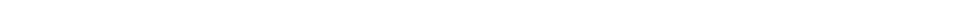<table style="width:66%; text-align:center;">
<tr style="color:white;">
<td style="background:"><strong>8</strong></td>
<td style="background:"><strong>33</strong></td>
<td style="background:"><strong>7</strong></td>
<td style="background:"><strong>45</strong></td>
</tr>
</table>
